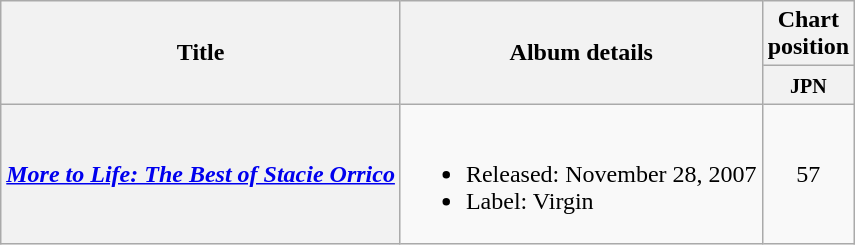<table class="wikitable plainrowheaders">
<tr>
<th rowspan="2">Title</th>
<th rowspan="2">Album details</th>
<th>Chart<br>position</th>
</tr>
<tr>
<th style="width:30px;"><small>JPN</small><br></th>
</tr>
<tr>
<th scope="row"><em><a href='#'>More to Life: The Best of Stacie Orrico</a></em></th>
<td><br><ul><li>Released: November 28, 2007</li><li>Label: Virgin</li></ul></td>
<td style="text-align:center;">57</td>
</tr>
</table>
